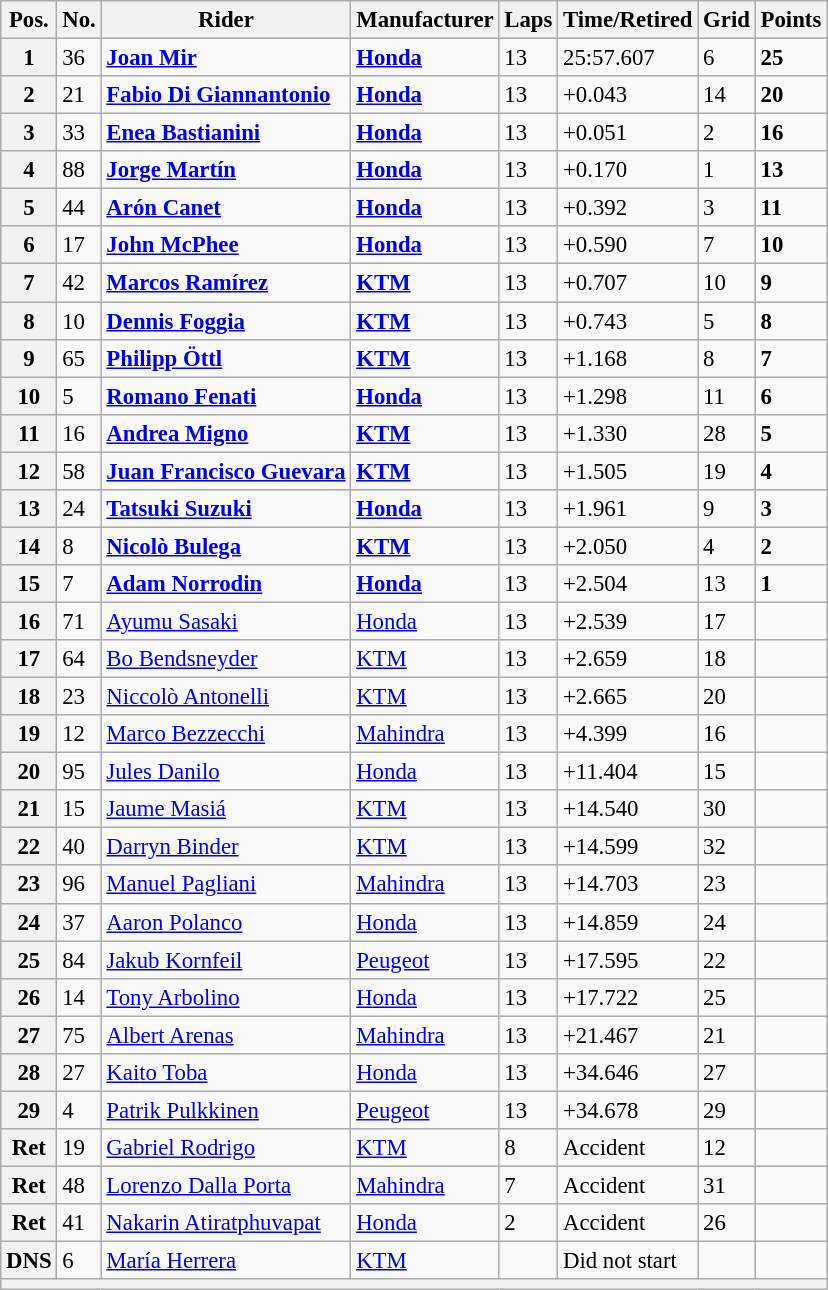<table class="wikitable" style="font-size: 95%;">
<tr>
<th>Pos.</th>
<th>No.</th>
<th>Rider</th>
<th>Manufacturer</th>
<th>Laps</th>
<th>Time/Retired</th>
<th>Grid</th>
<th>Points</th>
</tr>
<tr>
<th>1</th>
<td>36</td>
<td> <strong><a href='#'>Joan Mir</a></strong></td>
<td><strong><a href='#'>Honda</a></strong></td>
<td>13</td>
<td>25:57.607</td>
<td>6</td>
<td><strong>25</strong></td>
</tr>
<tr>
<th>2</th>
<td>21</td>
<td> <strong><a href='#'>Fabio Di Giannantonio</a></strong></td>
<td><strong><a href='#'>Honda</a></strong></td>
<td>13</td>
<td>+0.043</td>
<td>14</td>
<td><strong>20</strong></td>
</tr>
<tr>
<th>3</th>
<td>33</td>
<td> <strong><a href='#'>Enea Bastianini</a></strong></td>
<td><strong><a href='#'>Honda</a></strong></td>
<td>13</td>
<td>+0.051</td>
<td>2</td>
<td><strong>16</strong></td>
</tr>
<tr>
<th>4</th>
<td>88</td>
<td> <strong><a href='#'>Jorge Martín</a></strong></td>
<td><strong> <a href='#'>Honda</a></strong></td>
<td>13</td>
<td>+0.170</td>
<td>1</td>
<td><strong>13</strong></td>
</tr>
<tr>
<th>5</th>
<td>44</td>
<td> <strong><a href='#'>Arón Canet</a></strong></td>
<td><strong><a href='#'>Honda</a></strong></td>
<td>13</td>
<td>+0.392</td>
<td>3</td>
<td><strong>11</strong></td>
</tr>
<tr>
<th>6</th>
<td>17</td>
<td> <strong><a href='#'>John McPhee</a></strong></td>
<td><strong><a href='#'>Honda</a></strong></td>
<td>13</td>
<td>+0.590</td>
<td>7</td>
<td><strong>10</strong></td>
</tr>
<tr>
<th>7</th>
<td>42</td>
<td> <strong><a href='#'>Marcos Ramírez</a></strong></td>
<td><strong><a href='#'>KTM</a></strong></td>
<td>13</td>
<td>+0.707</td>
<td>10</td>
<td><strong>9</strong></td>
</tr>
<tr>
<th>8</th>
<td>10</td>
<td> <strong><a href='#'>Dennis Foggia</a></strong></td>
<td><strong><a href='#'>KTM</a></strong></td>
<td>13</td>
<td>+0.743</td>
<td>5</td>
<td><strong>8</strong></td>
</tr>
<tr>
<th>9</th>
<td>65</td>
<td> <strong><a href='#'>Philipp Öttl</a></strong></td>
<td><strong><a href='#'>KTM</a></strong></td>
<td>13</td>
<td>+1.168</td>
<td>8</td>
<td><strong>7</strong></td>
</tr>
<tr>
<th>10</th>
<td>5</td>
<td> <strong><a href='#'>Romano Fenati</a></strong></td>
<td><strong><a href='#'>Honda</a></strong></td>
<td>13</td>
<td>+1.298</td>
<td>11</td>
<td><strong>6</strong></td>
</tr>
<tr>
<th>11</th>
<td>16</td>
<td> <strong><a href='#'>Andrea Migno</a></strong></td>
<td><strong><a href='#'>KTM</a></strong></td>
<td>13</td>
<td>+1.330</td>
<td>28</td>
<td><strong>5</strong></td>
</tr>
<tr>
<th>12</th>
<td>58</td>
<td> <strong><a href='#'>Juan Francisco Guevara</a></strong></td>
<td><strong><a href='#'>KTM</a></strong></td>
<td>13</td>
<td>+1.505</td>
<td>19</td>
<td><strong>4</strong></td>
</tr>
<tr>
<th>13</th>
<td>24</td>
<td> <strong><a href='#'>Tatsuki Suzuki</a></strong></td>
<td><strong><a href='#'>Honda</a></strong></td>
<td>13</td>
<td>+1.961</td>
<td>9</td>
<td><strong>3</strong></td>
</tr>
<tr>
<th>14</th>
<td>8</td>
<td> <strong><a href='#'>Nicolò Bulega</a></strong></td>
<td><strong><a href='#'>KTM</a></strong></td>
<td>13</td>
<td>+2.050</td>
<td>4</td>
<td><strong>2</strong></td>
</tr>
<tr>
<th>15</th>
<td>7</td>
<td> <strong><a href='#'>Adam Norrodin</a></strong></td>
<td><strong><a href='#'>Honda</a></strong></td>
<td>13</td>
<td>+2.504</td>
<td>13</td>
<td><strong>1</strong></td>
</tr>
<tr>
<th>16</th>
<td>71</td>
<td> <a href='#'>Ayumu Sasaki</a></td>
<td><a href='#'>Honda</a></td>
<td>13</td>
<td>+2.539</td>
<td>17</td>
<td></td>
</tr>
<tr>
<th>17</th>
<td>64</td>
<td> <a href='#'>Bo Bendsneyder</a></td>
<td><a href='#'>KTM</a></td>
<td>13</td>
<td>+2.659</td>
<td>18</td>
<td></td>
</tr>
<tr>
<th>18</th>
<td>23</td>
<td> <a href='#'>Niccolò Antonelli</a></td>
<td><a href='#'>KTM</a></td>
<td>13</td>
<td>+2.665</td>
<td>20</td>
<td></td>
</tr>
<tr>
<th>19</th>
<td>12</td>
<td> <a href='#'>Marco Bezzecchi</a></td>
<td><a href='#'>Mahindra</a></td>
<td>13</td>
<td>+4.399</td>
<td>16</td>
<td></td>
</tr>
<tr>
<th>20</th>
<td>95</td>
<td> <a href='#'>Jules Danilo</a></td>
<td><a href='#'>Honda</a></td>
<td>13</td>
<td>+11.404</td>
<td>15</td>
<td></td>
</tr>
<tr>
<th>21</th>
<td>15</td>
<td> <a href='#'>Jaume Masiá</a></td>
<td><a href='#'>KTM</a></td>
<td>13</td>
<td>+14.540</td>
<td>30</td>
<td></td>
</tr>
<tr>
<th>22</th>
<td>40</td>
<td> <a href='#'>Darryn Binder</a></td>
<td><a href='#'>KTM</a></td>
<td>13</td>
<td>+14.599</td>
<td>32</td>
<td></td>
</tr>
<tr>
<th>23</th>
<td>96</td>
<td> <a href='#'>Manuel Pagliani</a></td>
<td><a href='#'>Mahindra</a></td>
<td>13</td>
<td>+14.703</td>
<td>23</td>
<td></td>
</tr>
<tr>
<th>24</th>
<td>37</td>
<td> <a href='#'>Aaron Polanco</a></td>
<td><a href='#'>Honda</a></td>
<td>13</td>
<td>+14.859</td>
<td>24</td>
<td></td>
</tr>
<tr>
<th>25</th>
<td>84</td>
<td> <a href='#'>Jakub Kornfeil</a></td>
<td><a href='#'>Peugeot</a></td>
<td>13</td>
<td>+17.595</td>
<td>22</td>
<td></td>
</tr>
<tr>
<th>26</th>
<td>14</td>
<td> <a href='#'>Tony Arbolino</a></td>
<td><a href='#'>Honda</a></td>
<td>13</td>
<td>+17.722</td>
<td>25</td>
<td></td>
</tr>
<tr>
<th>27</th>
<td>75</td>
<td> <a href='#'>Albert Arenas</a></td>
<td><a href='#'>Mahindra</a></td>
<td>13</td>
<td>+21.467</td>
<td>21</td>
<td></td>
</tr>
<tr>
<th>28</th>
<td>27</td>
<td> <a href='#'>Kaito Toba</a></td>
<td><a href='#'>Honda</a></td>
<td>13</td>
<td>+34.646</td>
<td>27</td>
<td></td>
</tr>
<tr>
<th>29</th>
<td>4</td>
<td> <a href='#'>Patrik Pulkkinen</a></td>
<td><a href='#'>Peugeot</a></td>
<td>13</td>
<td>+34.678</td>
<td>29</td>
<td></td>
</tr>
<tr>
<th>Ret</th>
<td>19</td>
<td> <a href='#'>Gabriel Rodrigo</a></td>
<td><a href='#'>KTM</a></td>
<td>8</td>
<td>Accident</td>
<td>12</td>
<td></td>
</tr>
<tr>
<th>Ret</th>
<td>48</td>
<td> <a href='#'>Lorenzo Dalla Porta</a></td>
<td><a href='#'>Mahindra</a></td>
<td>7</td>
<td>Accident</td>
<td>31</td>
<td></td>
</tr>
<tr>
<th>Ret</th>
<td>41</td>
<td> <a href='#'>Nakarin Atiratphuvapat</a></td>
<td><a href='#'>Honda</a></td>
<td>2</td>
<td>Accident</td>
<td>26</td>
<td></td>
</tr>
<tr>
<th>DNS</th>
<td>6</td>
<td> <a href='#'>María Herrera</a></td>
<td><a href='#'>KTM</a></td>
<td></td>
<td>Did not start</td>
<td></td>
<td></td>
</tr>
<tr>
<th colspan=8></th>
</tr>
</table>
